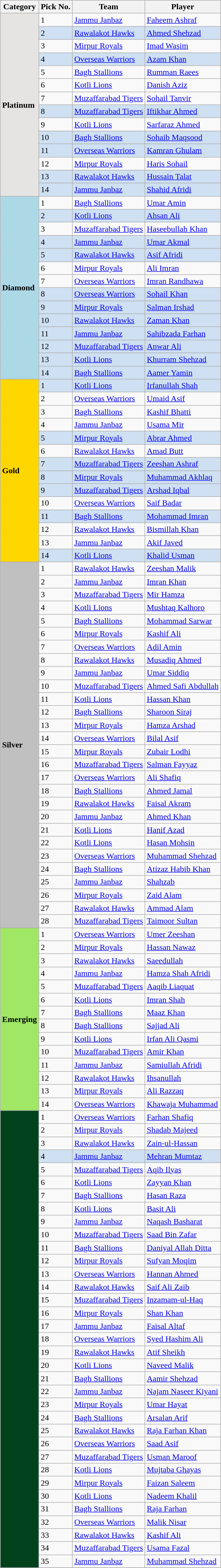<table class="wikitable">
<tr>
<th>Category</th>
<th>Pick No.</th>
<th>Team</th>
<th>Player</th>
</tr>
<tr>
<td rowspan="14" style="background:#E5E4E2"><strong>Platinum</strong></td>
<td>1</td>
<td><a href='#'>Jammu Janbaz</a></td>
<td><a href='#'>Faheem Ashraf</a></td>
</tr>
<tr>
<td style=background:#cee0f2;>2</td>
<td style=background:#cee0f2;><a href='#'>Rawalakot Hawks</a></td>
<td style=background:#cee0f2;><a href='#'>Ahmed Shehzad</a></td>
</tr>
<tr>
<td>3</td>
<td><a href='#'>Mirpur Royals</a></td>
<td><a href='#'>Imad Wasim</a></td>
</tr>
<tr>
<td style=background:#cee0f2;>4</td>
<td style=background:#cee0f2;><a href='#'>Overseas Warriors</a></td>
<td style=background:#cee0f2;><a href='#'>Azam Khan</a></td>
</tr>
<tr>
<td>5</td>
<td><a href='#'>Bagh Stallions</a></td>
<td><a href='#'>Rumman Raees</a></td>
</tr>
<tr>
<td>6</td>
<td><a href='#'>Kotli Lions</a></td>
<td><a href='#'>Danish Aziz</a></td>
</tr>
<tr>
<td>7</td>
<td><a href='#'>Muzaffarabad Tigers</a></td>
<td><a href='#'>Sohail Tanvir</a></td>
</tr>
<tr>
<td style=background:#cee0f2;>8</td>
<td style=background:#cee0f2;><a href='#'>Muzaffarabad Tigers</a></td>
<td style=background:#cee0f2;><a href='#'>Iftikhar Ahmed</a></td>
</tr>
<tr>
<td>9</td>
<td><a href='#'>Kotli Lions</a></td>
<td><a href='#'>Sarfaraz Ahmed</a></td>
</tr>
<tr>
<td style=background:#cee0f2;>10</td>
<td style=background:#cee0f2;><a href='#'>Bagh Stallions</a></td>
<td style=background:#cee0f2;><a href='#'>Sohaib Maqsood</a></td>
</tr>
<tr>
<td style=background:#cee0f2;>11</td>
<td style=background:#cee0f2;><a href='#'>Overseas Warriors</a></td>
<td style=background:#cee0f2;><a href='#'>Kamran Ghulam</a></td>
</tr>
<tr>
<td>12</td>
<td><a href='#'>Mirpur Royals</a></td>
<td><a href='#'>Haris Sohail</a></td>
</tr>
<tr>
<td style=background:#cee0f2;>13</td>
<td style=background:#cee0f2;><a href='#'>Rawalakot Hawks</a></td>
<td style=background:#cee0f2;><a href='#'>Hussain Talat</a></td>
</tr>
<tr>
<td style=background:#cee0f2;>14</td>
<td style=background:#cee0f2;><a href='#'>Jammu Janbaz</a></td>
<td style=background:#cee0f2;><a href='#'>Shahid Afridi</a></td>
</tr>
<tr>
<td rowspan="14" style="background:lightblue"><strong>Diamond</strong></td>
<td>1</td>
<td><a href='#'>Bagh Stallions</a></td>
<td><a href='#'>Umar Amin</a></td>
</tr>
<tr>
<td style=background:#cee0f2;>2</td>
<td style=background:#cee0f2;><a href='#'>Kotli Lions</a></td>
<td style=background:#cee0f2;><a href='#'>Ahsan Ali</a></td>
</tr>
<tr>
<td>3</td>
<td><a href='#'>Muzaffarabad Tigers</a></td>
<td><a href='#'>Haseebullah Khan</a></td>
</tr>
<tr>
<td style=background:#cee0f2;>4</td>
<td style=background:#cee0f2;><a href='#'>Jammu Janbaz</a></td>
<td style=background:#cee0f2;><a href='#'>Umar Akmal</a></td>
</tr>
<tr>
<td style=background:#cee0f2;>5</td>
<td style=background:#cee0f2;><a href='#'>Rawalakot Hawks</a></td>
<td style=background:#cee0f2;><a href='#'>Asif Afridi</a></td>
</tr>
<tr>
<td>6</td>
<td><a href='#'>Mirpur Royals</a></td>
<td><a href='#'>Ali Imran</a></td>
</tr>
<tr>
<td>7</td>
<td><a href='#'>Overseas Warriors</a></td>
<td><a href='#'>Imran Randhawa</a></td>
</tr>
<tr>
<td style=background:#cee0f2;>8</td>
<td style=background:#cee0f2;><a href='#'>Overseas Warriors</a></td>
<td style=background:#cee0f2;><a href='#'>Sohail Khan</a></td>
</tr>
<tr>
<td style=background:#cee0f2;>9</td>
<td style=background:#cee0f2;><a href='#'>Mirpur Royals</a></td>
<td style=background:#cee0f2;><a href='#'>Salman Irshad</a></td>
</tr>
<tr>
<td style=background:#cee0f2;>10</td>
<td style=background:#cee0f2;><a href='#'>Rawalakot Hawks</a></td>
<td style=background:#cee0f2;><a href='#'>Zaman Khan</a></td>
</tr>
<tr>
<td style=background:#cee0f2;>11</td>
<td style=background:#cee0f2;><a href='#'>Jammu Janbaz</a></td>
<td style=background:#cee0f2;><a href='#'>Sahibzada Farhan</a></td>
</tr>
<tr>
<td style=background:#cee0f2;>12</td>
<td style=background:#cee0f2;><a href='#'>Muzaffarabad Tigers</a></td>
<td style=background:#cee0f2;><a href='#'>Anwar Ali</a></td>
</tr>
<tr>
<td style=background:#cee0f2;>13</td>
<td style=background:#cee0f2;><a href='#'>Kotli Lions</a></td>
<td style=background:#cee0f2;><a href='#'>Khurram Shehzad</a></td>
</tr>
<tr>
<td style=background:#cee0f2;>14</td>
<td style=background:#cee0f2;><a href='#'>Bagh Stallions</a></td>
<td style=background:#cee0f2;><a href='#'>Aamer Yamin</a></td>
</tr>
<tr>
<td rowspan="14" style="background:gold"><strong>Gold</strong></td>
<td style=background:#cee0f2;>1</td>
<td style=background:#cee0f2;><a href='#'>Kotli Lions</a></td>
<td style=background:#cee0f2;><a href='#'>Irfanullah Shah</a></td>
</tr>
<tr>
<td>2</td>
<td><a href='#'>Overseas Warriors</a></td>
<td><a href='#'>Umaid Asif</a></td>
</tr>
<tr>
<td>3</td>
<td><a href='#'>Bagh Stallions</a></td>
<td><a href='#'>Kashif Bhatti</a></td>
</tr>
<tr>
<td>4</td>
<td><a href='#'>Jammu Janbaz</a></td>
<td><a href='#'>Usama Mir</a></td>
</tr>
<tr>
<td style=background:#cee0f2;>5</td>
<td style=background:#cee0f2;><a href='#'>Mirpur Royals</a></td>
<td style=background:#cee0f2;><a href='#'>Abrar Ahmed</a></td>
</tr>
<tr>
<td>6</td>
<td><a href='#'>Rawalakot Hawks</a></td>
<td><a href='#'>Amad Butt</a></td>
</tr>
<tr>
<td style=background:#cee0f2;>7</td>
<td style=background:#cee0f2;><a href='#'>Muzaffarabad Tigers</a></td>
<td style=background:#cee0f2;><a href='#'>Zeeshan Ashraf</a></td>
</tr>
<tr>
<td style=background:#cee0f2;>8</td>
<td style=background:#cee0f2;><a href='#'>Mirpur Royals</a></td>
<td style=background:#cee0f2;><a href='#'>Muhammad Akhlaq</a></td>
</tr>
<tr>
<td style=background:#cee0f2;>9</td>
<td style=background:#cee0f2;><a href='#'>Muzaffarabad Tigers</a></td>
<td style=background:#cee0f2;><a href='#'>Arshad Iqbal</a></td>
</tr>
<tr>
<td>10</td>
<td><a href='#'>Overseas Warriors</a></td>
<td><a href='#'>Saif Badar</a></td>
</tr>
<tr>
<td style=background:#cee0f2;>11</td>
<td style=background:#cee0f2;><a href='#'>Bagh Stallions</a></td>
<td style=background:#cee0f2;><a href='#'>Mohammad Imran</a></td>
</tr>
<tr>
<td>12</td>
<td><a href='#'>Rawalakot Hawks</a></td>
<td><a href='#'>Bismillah Khan</a></td>
</tr>
<tr>
<td>13</td>
<td><a href='#'>Jammu Janbaz</a></td>
<td><a href='#'>Akif Javed</a></td>
</tr>
<tr>
<td style=background:#cee0f2;>14</td>
<td style=background:#cee0f2;><a href='#'>Kotli Lions</a></td>
<td style=background:#cee0f2;><a href='#'>Khalid Usman</a></td>
</tr>
<tr>
<td rowspan="28" style="background:#C0C0C0"><strong>Silver</strong></td>
<td>1</td>
<td><a href='#'>Rawalakot Hawks</a></td>
<td><a href='#'>Zeeshan Malik</a></td>
</tr>
<tr>
<td>2</td>
<td><a href='#'>Jammu Janbaz</a></td>
<td><a href='#'>Imran Khan</a></td>
</tr>
<tr>
<td>3</td>
<td><a href='#'>Muzaffarabad Tigers</a></td>
<td><a href='#'>Mir Hamza</a></td>
</tr>
<tr>
<td>4</td>
<td><a href='#'>Kotli Lions</a></td>
<td><a href='#'>Mushtaq Kalhoro</a></td>
</tr>
<tr>
<td>5</td>
<td><a href='#'>Bagh Stallions</a></td>
<td><a href='#'>Mohammad Sarwar</a></td>
</tr>
<tr>
<td>6</td>
<td><a href='#'>Mirpur Royals</a></td>
<td><a href='#'>Kashif Ali</a></td>
</tr>
<tr>
<td>7</td>
<td><a href='#'>Overseas Warriors</a></td>
<td><a href='#'>Adil Amin</a></td>
</tr>
<tr>
<td>8</td>
<td><a href='#'>Rawalakot Hawks</a></td>
<td><a href='#'>Musadiq Ahmed</a></td>
</tr>
<tr>
<td>9</td>
<td><a href='#'>Jammu Janbaz</a></td>
<td><a href='#'>Umar Siddiq</a></td>
</tr>
<tr>
<td>10</td>
<td><a href='#'>Muzaffarabad Tigers</a></td>
<td><a href='#'>Ahmed Safi Abdullah</a></td>
</tr>
<tr>
<td>11</td>
<td><a href='#'>Kotli Lions</a></td>
<td><a href='#'>Hassan Khan</a></td>
</tr>
<tr>
<td>12</td>
<td><a href='#'>Bagh Stallions</a></td>
<td><a href='#'>Sharoon Siraj</a></td>
</tr>
<tr>
<td>13</td>
<td><a href='#'>Mirpur Royals</a></td>
<td><a href='#'>Hamza Arshad</a></td>
</tr>
<tr>
<td>14</td>
<td><a href='#'>Overseas Warriors</a></td>
<td><a href='#'>Bilal Asif</a></td>
</tr>
<tr>
<td>15</td>
<td><a href='#'>Mirpur Royals</a></td>
<td><a href='#'>Zubair Lodhi</a></td>
</tr>
<tr>
<td>16</td>
<td><a href='#'>Muzaffarabad Tigers</a></td>
<td><a href='#'>Salman Fayyaz</a></td>
</tr>
<tr>
<td>17</td>
<td><a href='#'>Overseas Warriors</a></td>
<td><a href='#'>Ali Shafiq</a></td>
</tr>
<tr>
<td>18</td>
<td><a href='#'>Bagh Stallions</a></td>
<td><a href='#'>Ahmed Jamal</a></td>
</tr>
<tr>
<td>19</td>
<td><a href='#'>Rawalakot Hawks</a></td>
<td><a href='#'>Faisal Akram</a></td>
</tr>
<tr>
<td>20</td>
<td><a href='#'>Jammu Janbaz</a></td>
<td><a href='#'>Ahmed Khan</a></td>
</tr>
<tr>
<td>21</td>
<td><a href='#'>Kotli Lions</a></td>
<td><a href='#'>Hanif Azad</a></td>
</tr>
<tr>
<td>22</td>
<td><a href='#'>Kotli Lions</a></td>
<td><a href='#'>Hasan Mohsin</a></td>
</tr>
<tr>
<td>23</td>
<td><a href='#'>Overseas Warriors</a></td>
<td><a href='#'>Muhammad Shehzad</a></td>
</tr>
<tr>
<td>24</td>
<td><a href='#'>Bagh Stallions</a></td>
<td><a href='#'>Atizaz Habib Khan</a></td>
</tr>
<tr>
<td>25</td>
<td><a href='#'>Jammu Janbaz</a></td>
<td><a href='#'>Shahzab</a></td>
</tr>
<tr>
<td>26</td>
<td><a href='#'>Mirpur Royals</a></td>
<td><a href='#'>Zaid Alam</a></td>
</tr>
<tr>
<td>27</td>
<td><a href='#'>Rawalakot Hawks</a></td>
<td><a href='#'>Ammad Alam</a></td>
</tr>
<tr>
<td>28</td>
<td><a href='#'>Muzaffarabad Tigers</a></td>
<td><a href='#'>Taimoor Sultan</a></td>
</tr>
<tr>
<td rowspan="14" style="background:#9FE764"><strong>Emerging</strong></td>
<td>1</td>
<td><a href='#'>Overseas Warriors</a></td>
<td><a href='#'>Umer Zeeshan</a></td>
</tr>
<tr>
<td>2</td>
<td><a href='#'>Mirpur Royals</a></td>
<td><a href='#'>Hassan Nawaz</a></td>
</tr>
<tr>
<td>3</td>
<td><a href='#'>Rawalakot Hawks</a></td>
<td><a href='#'>Saeedullah</a></td>
</tr>
<tr>
<td>4</td>
<td><a href='#'>Jammu Janbaz</a></td>
<td><a href='#'>Hamza Shah Afridi</a></td>
</tr>
<tr>
<td>5</td>
<td><a href='#'>Muzaffarabad Tigers</a></td>
<td><a href='#'>Aaqib Liaquat</a></td>
</tr>
<tr>
<td>6</td>
<td><a href='#'>Kotli Lions</a></td>
<td><a href='#'>Imran Shah</a></td>
</tr>
<tr>
<td>7</td>
<td><a href='#'>Bagh Stallions</a></td>
<td><a href='#'>Maaz Khan</a></td>
</tr>
<tr>
<td>8</td>
<td><a href='#'>Bagh Stallions</a></td>
<td><a href='#'>Sajjad Ali</a></td>
</tr>
<tr>
<td>9</td>
<td><a href='#'>Kotli Lions</a></td>
<td><a href='#'>Irfan Ali Qasmi</a></td>
</tr>
<tr>
<td>10</td>
<td><a href='#'>Muzaffarabad Tigers</a></td>
<td><a href='#'>Amir Khan</a></td>
</tr>
<tr>
<td>11</td>
<td><a href='#'>Jammu Janbaz</a></td>
<td><a href='#'>Samiullah Afridi</a></td>
</tr>
<tr>
<td>12</td>
<td><a href='#'>Rawalakot Hawks</a></td>
<td><a href='#'>Ihsanullah</a></td>
</tr>
<tr>
<td>13</td>
<td><a href='#'>Mirpur Royals</a></td>
<td><a href='#'>Ali Razzaq</a></td>
</tr>
<tr>
<td>14</td>
<td><a href='#'>Overseas Warriors</a></td>
<td><a href='#'>Khawaja Muhammad</a></td>
</tr>
<tr>
<td rowspan="35" style="background:#01411C"><strong></strong></td>
<td>1</td>
<td><a href='#'>Overseas Warriors</a></td>
<td><a href='#'>Farhan Shafiq</a></td>
</tr>
<tr>
<td>2</td>
<td><a href='#'>Mirpur Royals</a></td>
<td><a href='#'>Shadab Majeed</a></td>
</tr>
<tr>
<td>3</td>
<td><a href='#'>Rawalakot Hawks</a></td>
<td><a href='#'>Zain-ul-Hassan</a></td>
</tr>
<tr>
<td style=background:#cee0f2;>4</td>
<td style=background:#cee0f2;><a href='#'>Jammu Janbaz</a></td>
<td style=background:#cee0f2;><a href='#'>Mehran Mumtaz</a></td>
</tr>
<tr>
<td>5</td>
<td><a href='#'>Muzaffarabad Tigers</a></td>
<td><a href='#'>Aqib Ilyas</a></td>
</tr>
<tr>
<td>6</td>
<td><a href='#'>Kotli Lions</a></td>
<td><a href='#'>Zayyan Khan</a></td>
</tr>
<tr>
<td>7</td>
<td><a href='#'>Bagh Stallions</a></td>
<td><a href='#'>Hasan Raza</a></td>
</tr>
<tr>
<td>8</td>
<td><a href='#'>Kotli Lions</a></td>
<td><a href='#'>Basit Ali</a></td>
</tr>
<tr>
<td>9</td>
<td><a href='#'>Jammu Janbaz</a></td>
<td><a href='#'>Naqash Basharat</a></td>
</tr>
<tr>
<td>10</td>
<td><a href='#'>Muzaffarabad Tigers</a></td>
<td><a href='#'>Saad Bin Zafar</a></td>
</tr>
<tr>
<td>11</td>
<td><a href='#'>Bagh Stallions</a></td>
<td><a href='#'>Daniyal Allah Ditta</a></td>
</tr>
<tr>
<td>12</td>
<td><a href='#'>Mirpur Royals</a></td>
<td><a href='#'>Sufyan Moqim</a></td>
</tr>
<tr>
<td>13</td>
<td><a href='#'>Overseas Warriors</a></td>
<td><a href='#'>Hannan Ahmed</a></td>
</tr>
<tr>
<td>14</td>
<td><a href='#'>Rawalakot Hawks</a></td>
<td><a href='#'>Saif Ali Zaib</a></td>
</tr>
<tr>
<td>15</td>
<td><a href='#'>Muzaffarabad Tigers</a></td>
<td><a href='#'>Inzamam-ul-Haq</a></td>
</tr>
<tr>
<td>16</td>
<td><a href='#'>Mirpur Royals</a></td>
<td><a href='#'>Shan Khan</a></td>
</tr>
<tr>
<td>17</td>
<td><a href='#'>Jammu Janbaz</a></td>
<td><a href='#'>Faisal Altaf</a></td>
</tr>
<tr>
<td>18</td>
<td><a href='#'>Overseas Warriors</a></td>
<td><a href='#'>Syed Hashim Ali</a></td>
</tr>
<tr>
<td>19</td>
<td><a href='#'>Rawalakot Hawks</a></td>
<td><a href='#'>Atif Sheikh</a></td>
</tr>
<tr>
<td>20</td>
<td><a href='#'>Kotli Lions</a></td>
<td><a href='#'>Naveed Malik</a></td>
</tr>
<tr>
<td>21</td>
<td><a href='#'>Bagh Stallions</a></td>
<td><a href='#'>Aamir Shehzad</a></td>
</tr>
<tr>
<td>22</td>
<td><a href='#'>Jammu Janbaz</a></td>
<td><a href='#'>Najam Naseer Kiyani</a></td>
</tr>
<tr>
<td>23</td>
<td><a href='#'>Mirpur Royals</a></td>
<td><a href='#'>Umar Hayat</a></td>
</tr>
<tr>
<td>24</td>
<td><a href='#'>Bagh Stallions</a></td>
<td><a href='#'>Arsalan Arif</a></td>
</tr>
<tr>
<td>25</td>
<td><a href='#'>Rawalakot Hawks</a></td>
<td><a href='#'>Raja Farhan Khan</a></td>
</tr>
<tr>
<td>26</td>
<td><a href='#'>Overseas Warriors</a></td>
<td><a href='#'>Saad Asif</a></td>
</tr>
<tr>
<td>27</td>
<td><a href='#'>Muzaffarabad Tigers</a></td>
<td><a href='#'>Usman Maroof</a></td>
</tr>
<tr>
<td>28</td>
<td><a href='#'>Kotli Lions</a></td>
<td><a href='#'>Mujtaba Ghayas</a></td>
</tr>
<tr>
<td>29</td>
<td><a href='#'>Mirpur Royals</a></td>
<td><a href='#'>Faizan Saleem</a></td>
</tr>
<tr>
<td>30</td>
<td><a href='#'>Kotli Lions</a></td>
<td><a href='#'>Nadeem Khalil</a></td>
</tr>
<tr>
<td>31</td>
<td><a href='#'>Bagh Stallions</a></td>
<td><a href='#'>Raja Farhan</a></td>
</tr>
<tr>
<td>32</td>
<td><a href='#'>Overseas Warriors</a></td>
<td><a href='#'>Malik Nisar</a></td>
</tr>
<tr>
<td>33</td>
<td><a href='#'>Rawalakot Hawks</a></td>
<td><a href='#'>Kashif Ali</a></td>
</tr>
<tr>
<td>34</td>
<td><a href='#'>Muzaffarabad Tigers</a></td>
<td><a href='#'>Usama Fazal</a></td>
</tr>
<tr>
<td>35</td>
<td><a href='#'>Jammu Janbaz</a></td>
<td><a href='#'>Muhammad Shehzad</a></td>
</tr>
<tr>
</tr>
</table>
